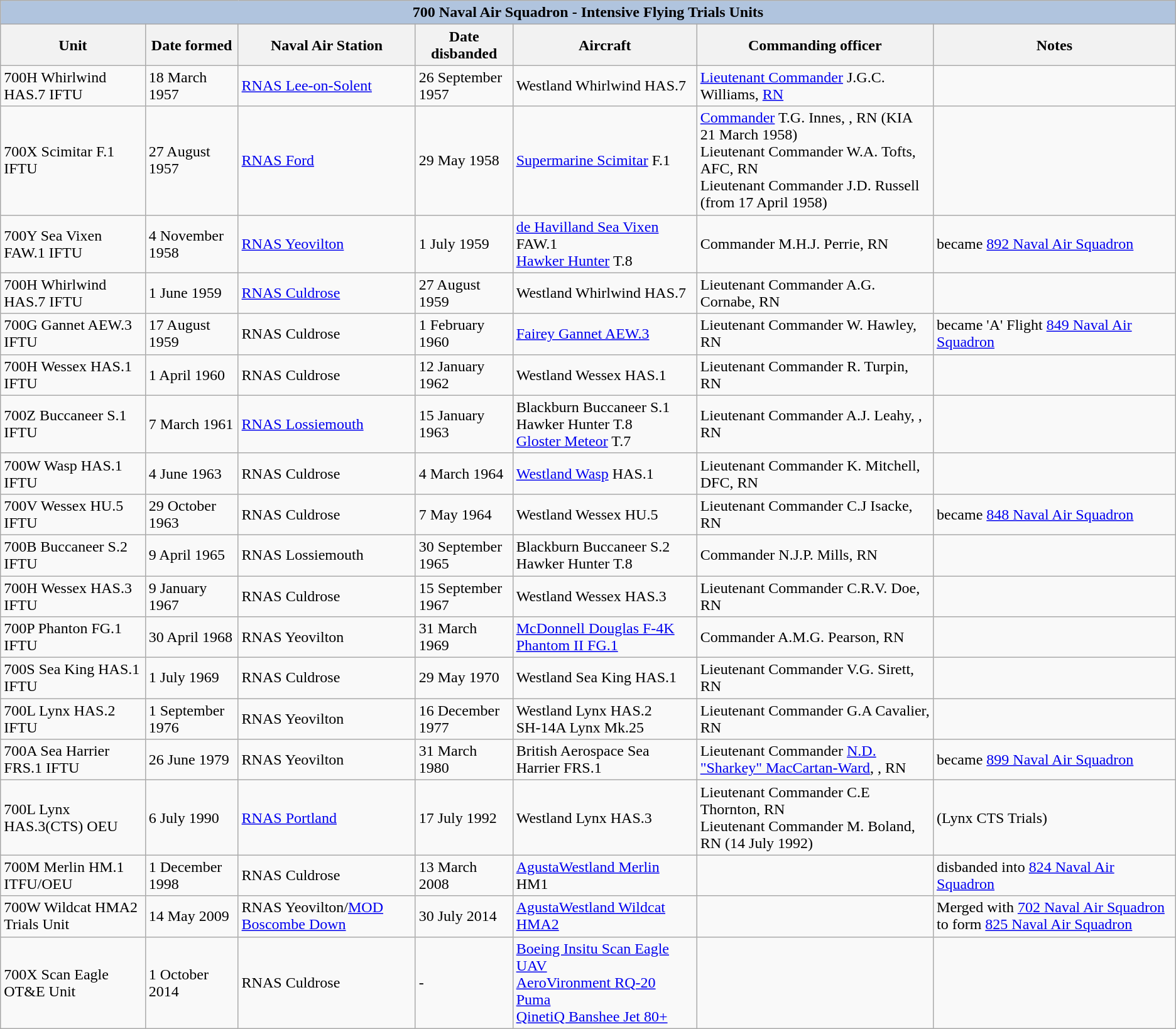<table class="wikitable sortable">
<tr>
<th style="align: center; background:#B0C4DE;" colspan="7">700 Naval Air Squadron - Intensive Flying Trials Units</th>
</tr>
<tr align=center valign=middle>
<th>Unit</th>
<th>Date formed</th>
<th>Naval Air Station</th>
<th>Date disbanded</th>
<th>Aircraft</th>
<th>Commanding officer</th>
<th>Notes</th>
</tr>
<tr>
<td>700H Whirlwind HAS.7 IFTU</td>
<td>18 March 1957</td>
<td><a href='#'>RNAS Lee-on-Solent</a></td>
<td>26 September 1957</td>
<td>Westland Whirlwind HAS.7</td>
<td><a href='#'>Lieutenant Commander</a> J.G.C. Williams, <a href='#'>RN</a></td>
<td></td>
</tr>
<tr>
<td>700X Scimitar F.1 IFTU</td>
<td>27 August 1957</td>
<td><a href='#'>RNAS Ford</a></td>
<td>29 May 1958</td>
<td><a href='#'>Supermarine Scimitar</a> F.1</td>
<td><a href='#'>Commander</a> T.G. Innes, , RN (KIA 21 March 1958)<br>Lieutenant Commander W.A. Tofts, AFC, RN<br>Lieutenant Commander J.D. Russell (from 17 April 1958)</td>
<td></td>
</tr>
<tr>
<td>700Y Sea Vixen FAW.1 IFTU</td>
<td>4 November 1958</td>
<td><a href='#'>RNAS Yeovilton</a></td>
<td>1 July 1959</td>
<td><a href='#'>de Havilland Sea Vixen</a> FAW.1<br><a href='#'>Hawker Hunter</a> T.8</td>
<td>Commander M.H.J. Perrie, RN</td>
<td>became <a href='#'>892 Naval Air Squadron</a></td>
</tr>
<tr>
<td>700H Whirlwind HAS.7 IFTU</td>
<td>1 June 1959</td>
<td><a href='#'>RNAS Culdrose</a></td>
<td>27 August 1959</td>
<td>Westland Whirlwind HAS.7</td>
<td>Lieutenant Commander A.G. Cornabe, RN</td>
<td></td>
</tr>
<tr>
<td>700G Gannet AEW.3 IFTU</td>
<td>17 August 1959</td>
<td>RNAS Culdrose</td>
<td>1 February 1960</td>
<td><a href='#'>Fairey Gannet AEW.3</a></td>
<td>Lieutenant Commander W. Hawley, RN</td>
<td>became 'A' Flight <a href='#'>849 Naval Air Squadron</a></td>
</tr>
<tr>
<td>700H Wessex HAS.1 IFTU</td>
<td>1 April 1960</td>
<td>RNAS Culdrose</td>
<td>12 January 1962</td>
<td>Westland Wessex HAS.1</td>
<td>Lieutenant Commander R. Turpin, RN</td>
<td></td>
</tr>
<tr>
<td>700Z Buccaneer S.1 IFTU</td>
<td>7 March 1961</td>
<td><a href='#'>RNAS Lossiemouth</a></td>
<td>15 January 1963</td>
<td>Blackburn Buccaneer S.1<br>Hawker Hunter T.8<br><a href='#'>Gloster Meteor</a> T.7</td>
<td>Lieutenant Commander A.J. Leahy, , RN</td>
<td></td>
</tr>
<tr>
<td>700W Wasp HAS.1 IFTU</td>
<td>4 June 1963</td>
<td>RNAS Culdrose</td>
<td>4 March 1964</td>
<td><a href='#'>Westland Wasp</a> HAS.1</td>
<td>Lieutenant Commander K. Mitchell, DFC, RN</td>
<td></td>
</tr>
<tr>
<td>700V Wessex HU.5 IFTU</td>
<td>29 October 1963</td>
<td>RNAS Culdrose</td>
<td>7 May 1964</td>
<td>Westland Wessex HU.5</td>
<td>Lieutenant Commander C.J Isacke, RN</td>
<td>became <a href='#'>848 Naval Air Squadron</a></td>
</tr>
<tr>
<td>700B Buccaneer S.2 IFTU</td>
<td>9 April 1965</td>
<td>RNAS Lossiemouth</td>
<td>30 September 1965</td>
<td>Blackburn Buccaneer S.2<br>Hawker Hunter T.8</td>
<td>Commander N.J.P. Mills, RN</td>
<td></td>
</tr>
<tr>
<td>700H Wessex HAS.3 IFTU</td>
<td>9 January 1967</td>
<td>RNAS Culdrose</td>
<td>15 September 1967</td>
<td>Westland Wessex HAS.3</td>
<td>Lieutenant Commander C.R.V. Doe, RN</td>
<td></td>
</tr>
<tr>
<td>700P Phanton FG.1 IFTU</td>
<td>30 April 1968</td>
<td>RNAS Yeovilton</td>
<td>31 March 1969</td>
<td><a href='#'>McDonnell Douglas F-4K Phantom II FG.1</a></td>
<td>Commander A.M.G. Pearson, RN</td>
<td></td>
</tr>
<tr>
<td>700S Sea King HAS.1 IFTU</td>
<td>1 July 1969</td>
<td>RNAS Culdrose</td>
<td>29 May 1970</td>
<td>Westland Sea King HAS.1</td>
<td>Lieutenant Commander V.G. Sirett, RN</td>
<td></td>
</tr>
<tr>
<td>700L Lynx HAS.2 IFTU</td>
<td>1 September 1976</td>
<td>RNAS Yeovilton</td>
<td>16 December 1977</td>
<td>Westland Lynx HAS.2<br>SH-14A Lynx Mk.25</td>
<td>Lieutenant Commander G.A Cavalier, RN</td>
<td></td>
</tr>
<tr>
<td>700A Sea Harrier FRS.1 IFTU</td>
<td>26 June 1979</td>
<td>RNAS Yeovilton</td>
<td>31 March 1980</td>
<td>British Aerospace Sea Harrier FRS.1</td>
<td>Lieutenant Commander <a href='#'>N.D. "Sharkey" MacCartan-Ward</a>, , RN</td>
<td>became <a href='#'>899 Naval Air Squadron</a></td>
</tr>
<tr>
<td>700L Lynx HAS.3(CTS) OEU</td>
<td>6 July 1990</td>
<td><a href='#'>RNAS Portland</a></td>
<td>17 July 1992</td>
<td>Westland Lynx HAS.3</td>
<td>Lieutenant Commander C.E Thornton, RN<br>Lieutenant Commander M. Boland, RN (14 July 1992)</td>
<td>(Lynx CTS Trials)</td>
</tr>
<tr>
<td>700M Merlin HM.1 ITFU/OEU</td>
<td>1 December 1998</td>
<td>RNAS Culdrose</td>
<td>13 March 2008</td>
<td><a href='#'>AgustaWestland Merlin</a> HM1</td>
<td></td>
<td>disbanded into <a href='#'>824 Naval Air Squadron</a></td>
</tr>
<tr>
<td>700W Wildcat HMA2 Trials Unit</td>
<td>14 May 2009</td>
<td>RNAS Yeovilton/<a href='#'>MOD Boscombe Down</a></td>
<td>30 July 2014</td>
<td><a href='#'>AgustaWestland Wildcat HMA2</a></td>
<td></td>
<td>Merged with <a href='#'>702 Naval Air Squadron</a> to form <a href='#'>825 Naval Air Squadron</a></td>
</tr>
<tr>
<td>700X Scan Eagle OT&E Unit</td>
<td>1 October 2014</td>
<td>RNAS Culdrose</td>
<td>-</td>
<td><a href='#'>Boeing Insitu Scan Eagle UAV</a><br><a href='#'>AeroVironment RQ-20 Puma</a><br><a href='#'>QinetiQ Banshee Jet 80+</a></td>
<td></td>
<td></td>
</tr>
</table>
